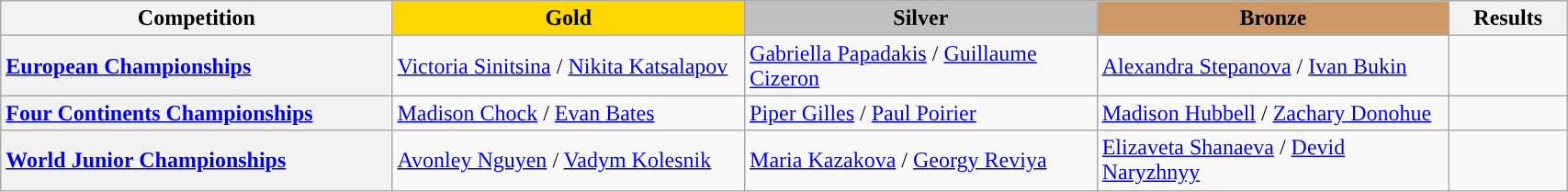<table class="wikitable unsortable" style="text-align:left; width:90%;">
<tr>
<th scope="col" style="text-align:center; width:25%;">Competition</th>
<td scope="col" style="text-align:center; width:22.5%; background:gold"><strong>Gold</strong></td>
<td scope="col" style="text-align:center; width:22.5%; background:silver"><strong>Silver</strong></td>
<td scope="col" style="text-align:center; width:22.5%; background:#c96"><strong>Bronze</strong></td>
<th scope="col" style="text-align:center; width:7.5%;">Results</th>
</tr>
<tr>
<th scope="row" style="text-align:left"> <a href='#'>European Championships</a></th>
<td> <a href='#'>Victoria Sinitsina</a> / <a href='#'>Nikita Katsalapov</a></td>
<td> <a href='#'>Gabriella Papadakis</a> / <a href='#'>Guillaume Cizeron</a></td>
<td> <a href='#'>Alexandra Stepanova</a> / <a href='#'>Ivan Bukin</a></td>
<td></td>
</tr>
<tr>
<th scope="row" style="text-align:left"> <a href='#'>Four Continents Championships</a></th>
<td> <a href='#'>Madison Chock</a> / <a href='#'>Evan Bates</a></td>
<td> <a href='#'>Piper Gilles</a> / <a href='#'>Paul Poirier</a></td>
<td> <a href='#'>Madison Hubbell</a> / <a href='#'>Zachary Donohue</a></td>
<td></td>
</tr>
<tr>
<th scope="row" style="text-align:left"> <a href='#'>World Junior Championships</a></th>
<td> <a href='#'>Avonley Nguyen</a> / <a href='#'>Vadym Kolesnik</a></td>
<td> <a href='#'>Maria Kazakova</a> / <a href='#'>Georgy Reviya</a></td>
<td> <a href='#'>Elizaveta Shanaeva</a> / <a href='#'>Devid Naryzhnyy</a></td>
<td></td>
</tr>
</table>
